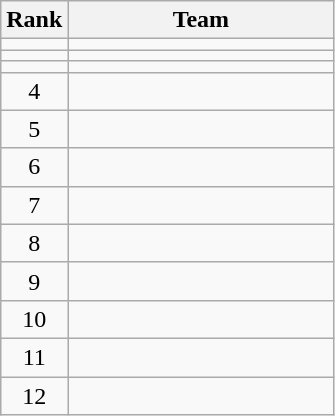<table class="wikitable">
<tr>
<th>Rank</th>
<th width=170>Team</th>
</tr>
<tr>
<td align=center></td>
<td></td>
</tr>
<tr>
<td align=center></td>
<td></td>
</tr>
<tr>
<td align=center></td>
<td></td>
</tr>
<tr>
<td align=center>4</td>
<td></td>
</tr>
<tr>
<td align=center>5</td>
<td></td>
</tr>
<tr>
<td align=center>6</td>
<td></td>
</tr>
<tr>
<td align=center>7</td>
<td></td>
</tr>
<tr>
<td align=center>8</td>
<td></td>
</tr>
<tr>
<td align=center>9</td>
<td></td>
</tr>
<tr>
<td align=center>10</td>
<td></td>
</tr>
<tr>
<td align=center>11</td>
<td></td>
</tr>
<tr>
<td align=center>12</td>
<td></td>
</tr>
</table>
